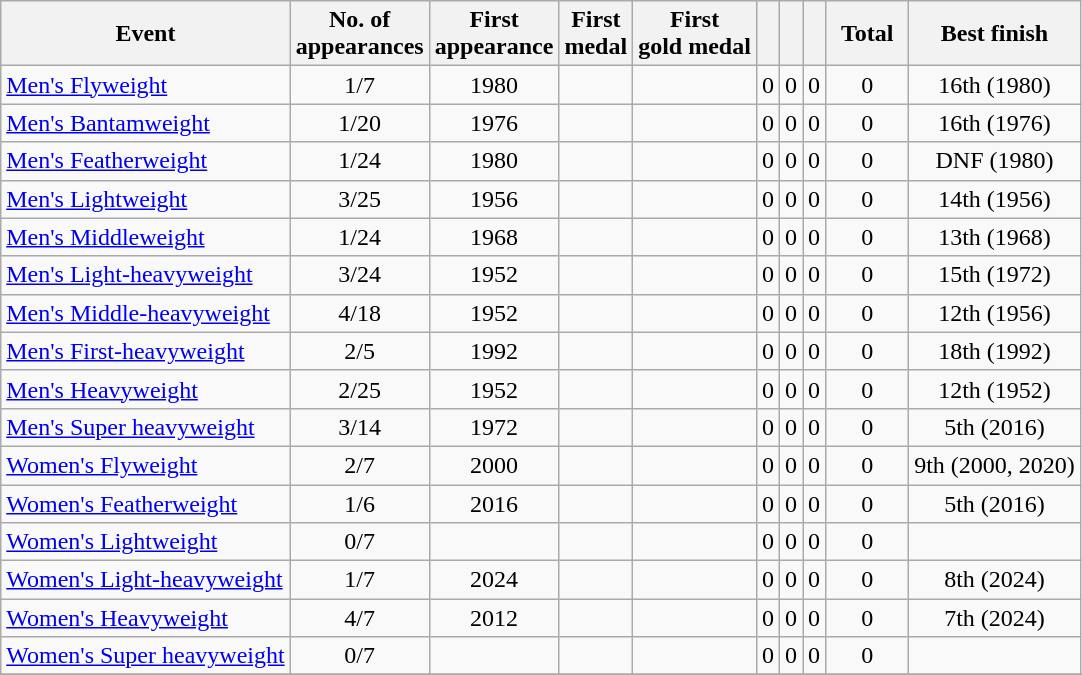<table class="wikitable sortable" style="text-align:center">
<tr>
<th>Event</th>
<th>No. of<br>appearances</th>
<th>First<br>appearance</th>
<th>First<br>medal</th>
<th>First<br>gold medal</th>
<th width:3em; font-weight:bold;"></th>
<th width:3em; font-weight:bold;"></th>
<th width:3em; font-weight:bold;"></th>
<th style="width:3em; font-weight:bold;">Total</th>
<th>Best finish</th>
</tr>
<tr>
<td align=left><a href='#'>Men's Flyweight</a></td>
<td>1/7</td>
<td>1980</td>
<td></td>
<td></td>
<td>0</td>
<td>0</td>
<td>0</td>
<td>0</td>
<td>16th (1980)</td>
</tr>
<tr>
<td align=left><a href='#'>Men's Bantamweight</a></td>
<td>1/20</td>
<td>1976</td>
<td></td>
<td></td>
<td>0</td>
<td>0</td>
<td>0</td>
<td>0</td>
<td>16th (1976)</td>
</tr>
<tr>
<td align=left><a href='#'>Men's Featherweight</a></td>
<td>1/24</td>
<td>1980</td>
<td></td>
<td></td>
<td>0</td>
<td>0</td>
<td>0</td>
<td>0</td>
<td>DNF (1980)</td>
</tr>
<tr>
<td align=left><a href='#'>Men's Lightweight</a></td>
<td>3/25</td>
<td>1956</td>
<td></td>
<td></td>
<td>0</td>
<td>0</td>
<td>0</td>
<td>0</td>
<td>14th (1956)</td>
</tr>
<tr>
<td align=left><a href='#'>Men's Middleweight</a></td>
<td>1/24</td>
<td>1968</td>
<td></td>
<td></td>
<td>0</td>
<td>0</td>
<td>0</td>
<td>0</td>
<td>13th (1968)</td>
</tr>
<tr>
<td align=left><a href='#'>Men's Light-heavyweight</a></td>
<td>3/24</td>
<td>1952</td>
<td></td>
<td></td>
<td>0</td>
<td>0</td>
<td>0</td>
<td>0</td>
<td>15th (1972)</td>
</tr>
<tr>
<td align=left><a href='#'>Men's Middle-heavyweight</a></td>
<td>4/18</td>
<td>1952</td>
<td></td>
<td></td>
<td>0</td>
<td>0</td>
<td>0</td>
<td>0</td>
<td>12th (1956)</td>
</tr>
<tr>
<td align=left><a href='#'>Men's First-heavyweight</a></td>
<td>2/5</td>
<td>1992</td>
<td></td>
<td></td>
<td>0</td>
<td>0</td>
<td>0</td>
<td>0</td>
<td>18th (1992)</td>
</tr>
<tr>
<td align=left><a href='#'>Men's Heavyweight</a></td>
<td>2/25</td>
<td>1952</td>
<td></td>
<td></td>
<td>0</td>
<td>0</td>
<td>0</td>
<td>0</td>
<td>12th (1952)</td>
</tr>
<tr>
<td align=left><a href='#'>Men's Super heavyweight</a></td>
<td>3/14</td>
<td>1972</td>
<td></td>
<td></td>
<td>0</td>
<td>0</td>
<td>0</td>
<td>0</td>
<td>5th (2016)</td>
</tr>
<tr>
<td align=left><a href='#'>Women's Flyweight</a></td>
<td>2/7</td>
<td>2000</td>
<td></td>
<td></td>
<td>0</td>
<td>0</td>
<td>0</td>
<td>0</td>
<td>9th (2000, 2020)</td>
</tr>
<tr>
<td align=left><a href='#'>Women's Featherweight</a></td>
<td>1/6</td>
<td>2016</td>
<td></td>
<td></td>
<td>0</td>
<td>0</td>
<td>0</td>
<td>0</td>
<td>5th (2016)</td>
</tr>
<tr>
<td align=left><a href='#'>Women's Lightweight</a></td>
<td>0/7</td>
<td></td>
<td></td>
<td></td>
<td>0</td>
<td>0</td>
<td>0</td>
<td>0</td>
<td></td>
</tr>
<tr>
<td align=left><a href='#'>Women's Light-heavyweight</a></td>
<td>1/7</td>
<td>2024</td>
<td></td>
<td></td>
<td>0</td>
<td>0</td>
<td>0</td>
<td>0</td>
<td>8th (2024)</td>
</tr>
<tr>
<td align=left><a href='#'>Women's Heavyweight</a></td>
<td>4/7</td>
<td>2012</td>
<td></td>
<td></td>
<td>0</td>
<td>0</td>
<td>0</td>
<td>0</td>
<td>7th (2024)</td>
</tr>
<tr>
<td align=left><a href='#'>Women's Super heavyweight</a></td>
<td>0/7</td>
<td></td>
<td></td>
<td></td>
<td>0</td>
<td>0</td>
<td>0</td>
<td>0</td>
<td></td>
</tr>
<tr>
</tr>
</table>
